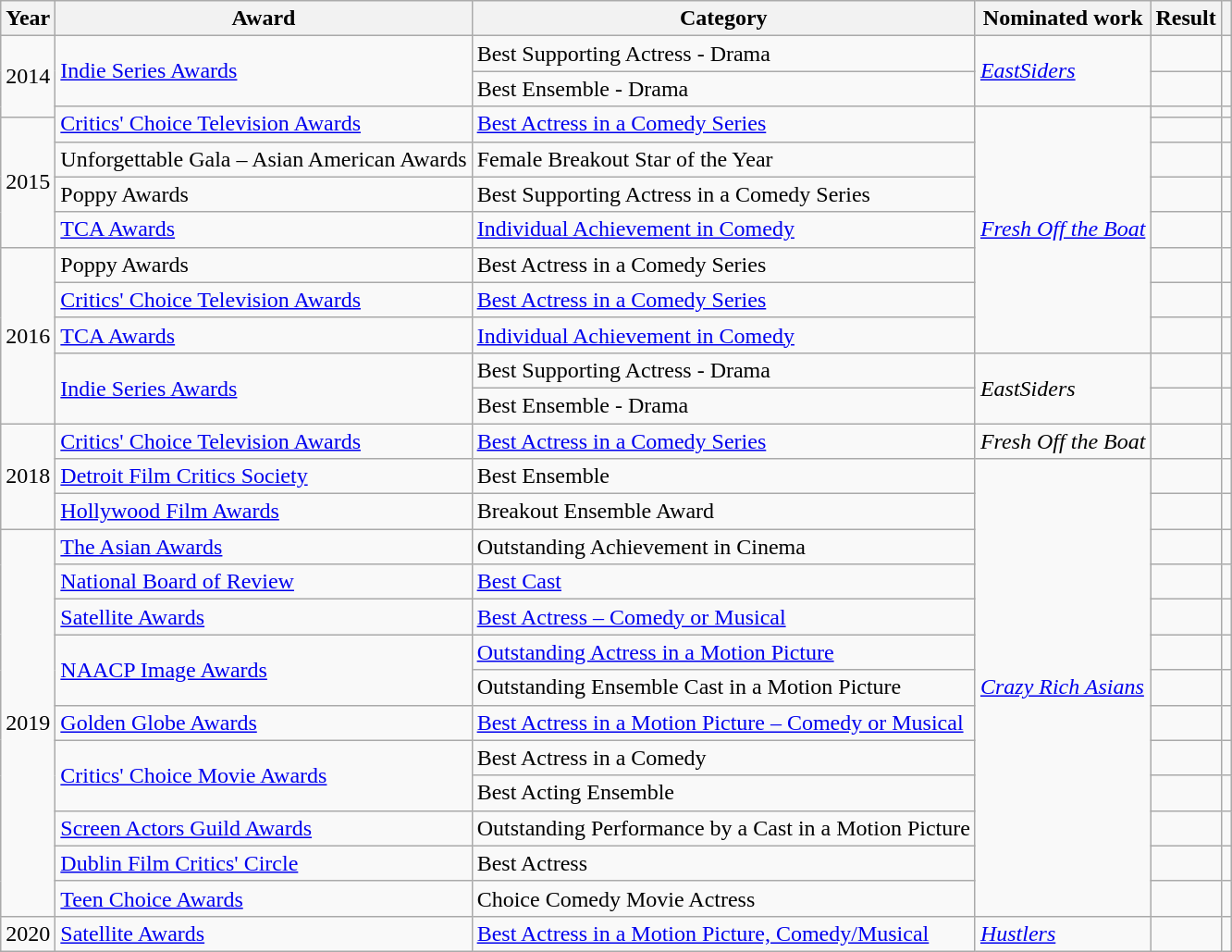<table class="wikitable sortable">
<tr>
<th>Year</th>
<th>Award</th>
<th>Category</th>
<th>Nominated work</th>
<th>Result</th>
<th class="unsortable"></th>
</tr>
<tr>
<td rowspan="3">2014</td>
<td rowspan="2"><a href='#'>Indie Series Awards</a></td>
<td>Best Supporting Actress - Drama</td>
<td rowspan="2"><em><a href='#'>EastSiders</a></em></td>
<td></td>
<td></td>
</tr>
<tr>
<td>Best Ensemble - Drama</td>
<td></td>
<td></td>
</tr>
<tr>
<td rowspan="2"><a href='#'>Critics' Choice Television Awards</a></td>
<td rowspan="2"><a href='#'>Best Actress in a Comedy Series</a></td>
<td rowspan="8"><em><a href='#'>Fresh Off the Boat</a></em></td>
<td></td>
<td></td>
</tr>
<tr>
<td rowspan="4">2015</td>
<td></td>
<td></td>
</tr>
<tr>
<td>Unforgettable Gala – Asian American Awards</td>
<td>Female Breakout Star of the Year</td>
<td></td>
<td></td>
</tr>
<tr>
<td>Poppy Awards</td>
<td>Best Supporting Actress in a Comedy Series</td>
<td></td>
<td></td>
</tr>
<tr>
<td><a href='#'>TCA Awards</a></td>
<td><a href='#'>Individual Achievement in Comedy</a></td>
<td></td>
<td></td>
</tr>
<tr>
<td rowspan="5">2016</td>
<td>Poppy Awards</td>
<td>Best Actress in a Comedy Series</td>
<td></td>
<td></td>
</tr>
<tr>
<td><a href='#'>Critics' Choice Television Awards</a></td>
<td><a href='#'>Best Actress in a Comedy Series</a></td>
<td></td>
<td></td>
</tr>
<tr>
<td><a href='#'>TCA Awards</a></td>
<td><a href='#'>Individual Achievement in Comedy</a></td>
<td></td>
<td></td>
</tr>
<tr>
<td rowspan=2><a href='#'>Indie Series Awards</a></td>
<td>Best Supporting Actress - Drama</td>
<td rowspan=2><em>EastSiders</em></td>
<td></td>
<td></td>
</tr>
<tr>
<td>Best Ensemble - Drama</td>
<td></td>
<td></td>
</tr>
<tr>
<td rowspan=3>2018</td>
<td><a href='#'>Critics' Choice Television Awards</a></td>
<td><a href='#'>Best Actress in a Comedy Series</a></td>
<td><em>Fresh Off the Boat</em></td>
<td></td>
<td></td>
</tr>
<tr>
<td><a href='#'>Detroit Film Critics Society</a></td>
<td>Best Ensemble</td>
<td rowspan="13"><em><a href='#'>Crazy Rich Asians</a></em></td>
<td></td>
<td></td>
</tr>
<tr>
<td><a href='#'>Hollywood Film Awards</a></td>
<td>Breakout Ensemble Award</td>
<td></td>
<td></td>
</tr>
<tr>
<td rowspan="11">2019</td>
<td><a href='#'>The Asian Awards</a></td>
<td>Outstanding Achievement in Cinema</td>
<td></td>
<td></td>
</tr>
<tr>
<td><a href='#'>National Board of Review</a></td>
<td><a href='#'>Best Cast</a></td>
<td></td>
<td></td>
</tr>
<tr>
<td><a href='#'>Satellite Awards</a></td>
<td><a href='#'>Best Actress – Comedy or Musical</a></td>
<td></td>
<td></td>
</tr>
<tr>
<td rowspan="2"><a href='#'>NAACP Image Awards</a></td>
<td><a href='#'>Outstanding Actress in a Motion Picture</a></td>
<td></td>
<td></td>
</tr>
<tr>
<td>Outstanding Ensemble Cast in a Motion Picture</td>
<td></td>
<td></td>
</tr>
<tr>
<td><a href='#'>Golden Globe Awards</a></td>
<td><a href='#'>Best Actress in a Motion Picture – Comedy or Musical</a></td>
<td></td>
<td></td>
</tr>
<tr>
<td rowspan="2"><a href='#'>Critics' Choice Movie Awards</a></td>
<td>Best Actress in a Comedy</td>
<td></td>
<td></td>
</tr>
<tr>
<td>Best Acting Ensemble</td>
<td></td>
<td></td>
</tr>
<tr>
<td><a href='#'>Screen Actors Guild Awards</a></td>
<td>Outstanding Performance by a Cast in a Motion Picture</td>
<td></td>
<td></td>
</tr>
<tr>
<td><a href='#'>Dublin Film Critics' Circle</a></td>
<td>Best Actress</td>
<td></td>
<td></td>
</tr>
<tr>
<td><a href='#'>Teen Choice Awards</a></td>
<td>Choice Comedy Movie Actress</td>
<td></td>
<td></td>
</tr>
<tr>
<td>2020</td>
<td><a href='#'>Satellite Awards</a></td>
<td><a href='#'>Best Actress in a Motion Picture, Comedy/Musical</a></td>
<td><a href='#'><em>Hustlers</em></a></td>
<td></td>
<td></td>
</tr>
</table>
